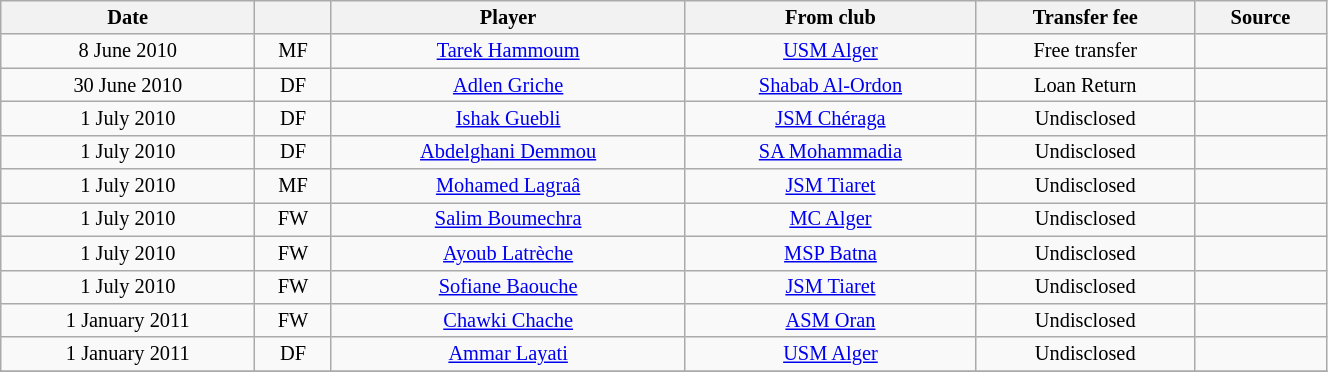<table class="wikitable sortable" style="width:70%; text-align:center; font-size:85%; text-align:centre;">
<tr>
<th>Date</th>
<th></th>
<th>Player</th>
<th>From club</th>
<th>Transfer fee</th>
<th>Source</th>
</tr>
<tr>
<td>8 June 2010</td>
<td>MF</td>
<td> <a href='#'>Tarek Hammoum</a></td>
<td><a href='#'>USM Alger</a></td>
<td>Free transfer</td>
<td></td>
</tr>
<tr>
<td>30 June 2010</td>
<td>DF</td>
<td> <a href='#'>Adlen Griche</a></td>
<td> <a href='#'>Shabab Al-Ordon</a></td>
<td>Loan Return</td>
<td></td>
</tr>
<tr>
<td>1 July 2010</td>
<td>DF</td>
<td> <a href='#'>Ishak Guebli</a></td>
<td><a href='#'>JSM Chéraga</a></td>
<td>Undisclosed</td>
<td></td>
</tr>
<tr>
<td>1 July 2010</td>
<td>DF</td>
<td> <a href='#'>Abdelghani Demmou</a></td>
<td><a href='#'>SA Mohammadia</a></td>
<td>Undisclosed</td>
<td></td>
</tr>
<tr>
<td>1 July 2010</td>
<td>MF</td>
<td> <a href='#'>Mohamed Lagraâ</a></td>
<td><a href='#'>JSM Tiaret</a></td>
<td>Undisclosed</td>
<td></td>
</tr>
<tr>
<td>1 July 2010</td>
<td>FW</td>
<td> <a href='#'>Salim Boumechra</a></td>
<td><a href='#'>MC Alger</a></td>
<td>Undisclosed</td>
<td></td>
</tr>
<tr>
<td>1 July 2010</td>
<td>FW</td>
<td> <a href='#'>Ayoub Latrèche</a></td>
<td><a href='#'>MSP Batna</a></td>
<td>Undisclosed</td>
<td></td>
</tr>
<tr>
<td>1 July 2010</td>
<td>FW</td>
<td> <a href='#'>Sofiane Baouche</a></td>
<td><a href='#'>JSM Tiaret</a></td>
<td>Undisclosed</td>
<td></td>
</tr>
<tr>
<td>1 January 2011</td>
<td>FW</td>
<td> <a href='#'>Chawki Chache</a></td>
<td><a href='#'>ASM Oran</a></td>
<td>Undisclosed</td>
<td></td>
</tr>
<tr>
<td>1 January 2011</td>
<td>DF</td>
<td> <a href='#'>Ammar Layati</a></td>
<td><a href='#'>USM Alger</a></td>
<td>Undisclosed</td>
<td></td>
</tr>
<tr>
</tr>
</table>
